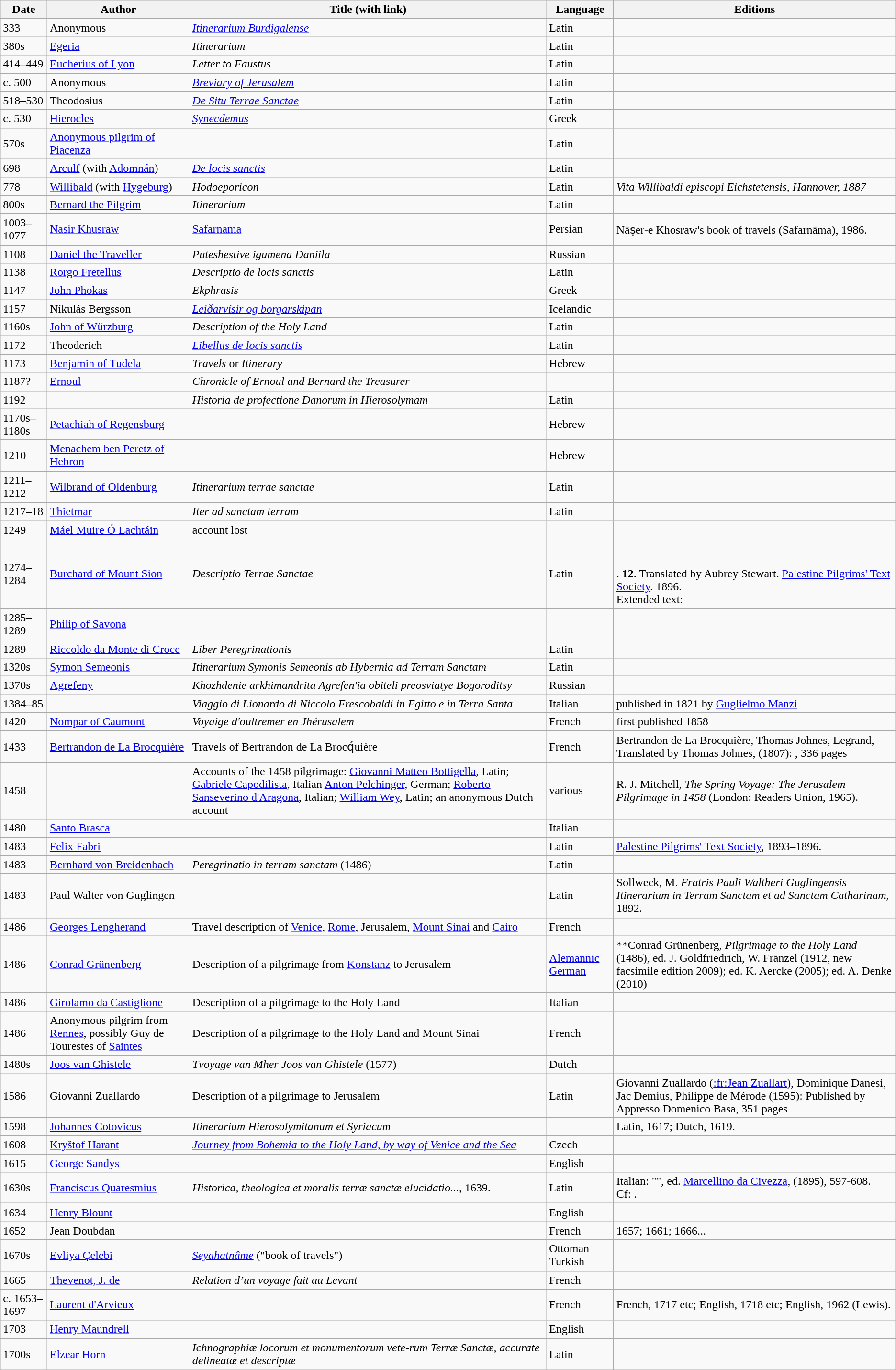<table class="wikitable sortable">
<tr>
<th>Date</th>
<th>Author</th>
<th>Title (with link)</th>
<th>Language</th>
<th>Editions</th>
</tr>
<tr>
<td>333</td>
<td>Anonymous</td>
<td><em><a href='#'>Itinerarium Burdigalense</a></em></td>
<td>Latin</td>
<td></td>
</tr>
<tr>
<td>380s</td>
<td><a href='#'>Egeria</a></td>
<td><em>Itinerarium</em></td>
<td>Latin</td>
<td></td>
</tr>
<tr>
<td>414–449</td>
<td><a href='#'>Eucherius of Lyon</a></td>
<td><em>Letter to Faustus</em></td>
<td>Latin</td>
<td></td>
</tr>
<tr>
<td>c. 500</td>
<td>Anonymous</td>
<td><em><a href='#'>Breviary of Jerusalem</a></em></td>
<td>Latin</td>
<td></td>
</tr>
<tr>
<td>518–530</td>
<td>Theodosius</td>
<td><em><a href='#'>De Situ Terrae Sanctae</a></em></td>
<td>Latin</td>
<td></td>
</tr>
<tr>
<td>c. 530</td>
<td><a href='#'>Hierocles</a></td>
<td><em><a href='#'>Synecdemus</a></em></td>
<td>Greek</td>
<td></td>
</tr>
<tr>
<td>570s</td>
<td><a href='#'>Anonymous pilgrim of Piacenza</a></td>
<td></td>
<td>Latin</td>
<td></td>
</tr>
<tr>
<td>698</td>
<td><a href='#'>Arculf</a> (with <a href='#'>Adomnán</a>)</td>
<td><em><a href='#'>De locis sanctis</a></em></td>
<td>Latin</td>
<td></td>
</tr>
<tr>
<td>778</td>
<td><a href='#'>Willibald</a> (with <a href='#'>Hygeburg</a>)</td>
<td><em>Hodoeporicon</em></td>
<td>Latin</td>
<td><em>Vita Willibaldi episcopi Eichstetensis, Hannover, 1887</em></td>
</tr>
<tr>
<td>800s</td>
<td><a href='#'>Bernard the Pilgrim</a></td>
<td><em>Itinerarium</em></td>
<td>Latin</td>
<td></td>
</tr>
<tr>
<td>1003–1077</td>
<td><a href='#'>Nasir Khusraw</a></td>
<td><a href='#'>Safarnama</a></td>
<td>Persian</td>
<td>Nāṣer-e Khosraw's book of travels (Safarnāma), 1986. </td>
</tr>
<tr>
<td>1108</td>
<td><a href='#'>Daniel the Traveller</a></td>
<td><em>Puteshestive igumena Daniila</em></td>
<td>Russian</td>
<td></td>
</tr>
<tr>
<td>1138</td>
<td><a href='#'>Rorgo Fretellus</a></td>
<td><em>Descriptio de locis sanctis</em></td>
<td>Latin</td>
<td></td>
</tr>
<tr>
<td>1147</td>
<td><a href='#'>John Phokas</a></td>
<td><em>Ekphrasis</em></td>
<td>Greek</td>
<td></td>
</tr>
<tr>
<td>1157</td>
<td>Níkulás Bergsson</td>
<td><em><a href='#'>Leiðarvísir og borgarskipan</a></em></td>
<td>Icelandic</td>
<td></td>
</tr>
<tr>
<td>1160s</td>
<td><a href='#'>John of Würzburg</a></td>
<td><em>Description of the Holy Land</em></td>
<td>Latin</td>
<td></td>
</tr>
<tr>
<td>1172</td>
<td>Theoderich</td>
<td><em><a href='#'>Libellus de locis sanctis</a></em></td>
<td>Latin</td>
<td></td>
</tr>
<tr>
<td>1173</td>
<td><a href='#'>Benjamin of Tudela</a></td>
<td><em>Travels</em> or <em>Itinerary</em></td>
<td>Hebrew</td>
<td></td>
</tr>
<tr>
<td>1187?</td>
<td><a href='#'>Ernoul</a></td>
<td><em>Chronicle of Ernoul and Bernard the Treasurer</em></td>
<td></td>
<td></td>
</tr>
<tr>
<td>1192</td>
<td></td>
<td><em>Historia de profectione Danorum in Hierosolymam</em></td>
<td>Latin</td>
<td></td>
</tr>
<tr>
<td>1170s–1180s</td>
<td><a href='#'>Petachiah of Regensburg</a></td>
<td><em></em></td>
<td>Hebrew</td>
<td></td>
</tr>
<tr>
<td>1210</td>
<td><a href='#'>Menachem ben Peretz of Hebron</a></td>
<td></td>
<td>Hebrew</td>
<td></td>
</tr>
<tr>
<td>1211–1212</td>
<td><a href='#'>Wilbrand of Oldenburg</a></td>
<td><em>Itinerarium terrae sanctae</em></td>
<td>Latin</td>
<td><br></td>
</tr>
<tr>
<td>1217–18</td>
<td><a href='#'>Thietmar</a></td>
<td><em>Iter ad sanctam terram</em></td>
<td>Latin</td>
<td><br></td>
</tr>
<tr>
<td>1249</td>
<td><a href='#'>Máel Muire Ó Lachtáin</a></td>
<td>account lost</td>
<td></td>
<td></td>
</tr>
<tr>
<td>1274–1284</td>
<td><a href='#'>Burchard of Mount Sion</a></td>
<td><em>Descriptio Terrae Sanctae</em></td>
<td>Latin</td>
<td><br><br><em></em>. <strong>12</strong>. Translated by Aubrey Stewart. <a href='#'>Palestine Pilgrims' Text Society</a>. 1896.<br>Extended text:<br></td>
</tr>
<tr>
<td>1285–1289</td>
<td><a href='#'>Philip of Savona</a></td>
<td></td>
<td></td>
<td></td>
</tr>
<tr>
<td>1289</td>
<td><a href='#'>Riccoldo da Monte di Croce</a></td>
<td><em>Liber Peregrinationis</em></td>
<td>Latin</td>
<td><br></td>
</tr>
<tr>
<td>1320s</td>
<td><a href='#'>Symon Semeonis</a></td>
<td><em>Itinerarium Symonis Semeonis ab Hybernia ad Terram Sanctam</em></td>
<td>Latin</td>
<td></td>
</tr>
<tr>
<td>1370s</td>
<td><a href='#'>Agrefeny</a></td>
<td><em>Khozhdenie arkhimandrita Agrefen'ia obiteli preosviatye Bogoroditsy</em></td>
<td>Russian</td>
<td></td>
</tr>
<tr>
<td>1384–85</td>
<td></td>
<td><em>Viaggio di Lionardo di Niccolo Frescobaldi in Egitto e in Terra Santa</em></td>
<td>Italian</td>
<td>published in 1821 by <a href='#'>Guglielmo Manzi</a></td>
</tr>
<tr>
<td>1420</td>
<td><a href='#'>Nompar of Caumont</a></td>
<td><em>Voyaige d'oultremer en Jhérusalem</em></td>
<td>French</td>
<td>first published 1858</td>
</tr>
<tr>
<td>1433</td>
<td><a href='#'>Bertrandon de La Brocquière</a></td>
<td>Travels of Bertrandon de La Brocq́uière</td>
<td>French</td>
<td>Bertrandon de La Brocquière, Thomas Johnes, Legrand, Translated by Thomas Johnes, (1807): <em></em>, 336 pages</td>
</tr>
<tr>
<td>1458</td>
<td></td>
<td>Accounts of the 1458 pilgrimage: <a href='#'>Giovanni Matteo Bottigella</a>, Latin; <a href='#'>Gabriele Capodilista</a>, Italian <a href='#'>Anton Pelchinger</a>, German; <a href='#'>Roberto Sanseverino d'Aragona</a>, Italian; <a href='#'>William Wey</a>, Latin; an anonymous Dutch account</td>
<td>various</td>
<td>R. J. Mitchell, <em>The Spring Voyage: The Jerusalem Pilgrimage in 1458</em> (London: Readers Union, 1965).</td>
</tr>
<tr>
<td>1480</td>
<td><a href='#'>Santo Brasca</a></td>
<td></td>
<td>Italian</td>
<td></td>
</tr>
<tr>
<td>1483</td>
<td><a href='#'>Felix Fabri</a></td>
<td></td>
<td>Latin</td>
<td><a href='#'>Palestine Pilgrims' Text Society</a>, 1893–1896.</td>
</tr>
<tr>
<td>1483</td>
<td><a href='#'>Bernhard von Breidenbach</a></td>
<td><em>Peregrinatio in terram sanctam</em> (1486)</td>
<td>Latin</td>
<td></td>
</tr>
<tr>
<td>1483</td>
<td>Paul Walter von Guglingen</td>
<td></td>
<td>Latin</td>
<td>Sollweck, M. <em>Fratris Pauli Waltheri Guglingensis Itinerarium in Terram Sanctam et ad Sanctam Catharinam</em>, 1892.</td>
</tr>
<tr>
<td>1486</td>
<td><a href='#'>Georges Lengherand</a></td>
<td>Travel description of <a href='#'>Venice</a>, <a href='#'>Rome</a>, Jerusalem, <a href='#'>Mount Sinai</a> and <a href='#'>Cairo</a></td>
<td>French</td>
<td></td>
</tr>
<tr>
<td>1486</td>
<td><a href='#'>Conrad Grünenberg</a></td>
<td>Description of a pilgrimage from <a href='#'>Konstanz</a> to Jerusalem</td>
<td><a href='#'>Alemannic German</a></td>
<td>**Conrad Grünenberg, <em>Pilgrimage to the Holy Land</em> (1486), ed. J. Goldfriedrich, W. Fränzel (1912, new facsimile edition 2009); ed. K. Aercke (2005); ed. A. Denke (2010)</td>
</tr>
<tr>
<td>1486</td>
<td><a href='#'>Girolamo da Castiglione</a></td>
<td>Description of a pilgrimage to the Holy Land</td>
<td>Italian</td>
<td></td>
</tr>
<tr>
<td>1486</td>
<td>Anonymous pilgrim from <a href='#'>Rennes</a>, possibly Guy de Tourestes of <a href='#'>Saintes</a></td>
<td>Description of a pilgrimage to the Holy Land and Mount Sinai</td>
<td>French</td>
<td></td>
</tr>
<tr>
<td>1480s</td>
<td><a href='#'>Joos van Ghistele</a></td>
<td><em>Tvoyage van Mher Joos van Ghistele</em> (1577)</td>
<td>Dutch</td>
<td></td>
</tr>
<tr>
<td>1586</td>
<td>Giovanni Zuallardo</td>
<td>Description of a pilgrimage to Jerusalem</td>
<td>Latin</td>
<td>Giovanni Zuallardo (<a href='#'>:fr:Jean Zuallart</a>), Dominique Danesi, Jac Demius, Philippe de Mérode (1595): <em></em> Published by Appresso Domenico Basa, 351 pages</td>
</tr>
<tr>
<td>1598</td>
<td><a href='#'>Johannes Cotovicus</a></td>
<td><em>Itinerarium Hierosolymitanum et Syriacum</em></td>
<td></td>
<td>Latin, 1617; Dutch, 1619.</td>
</tr>
<tr>
<td>1608</td>
<td><a href='#'>Kryštof Harant</a></td>
<td><em><a href='#'>Journey from Bohemia to the Holy Land, by way of Venice and the Sea</a></em></td>
<td>Czech</td>
<td></td>
</tr>
<tr>
<td>1615</td>
<td><a href='#'>George Sandys</a></td>
<td></td>
<td>English</td>
<td></td>
</tr>
<tr>
<td>1630s</td>
<td><a href='#'>Franciscus Quaresmius</a></td>
<td><em>Historica, theologica et moralis terræ sanctæ elucidatio...</em>, 1639.</td>
<td>Latin</td>
<td>Italian: "", ed. <a href='#'>Marcellino da Civezza</a>, (1895), 597-608.<br>Cf:  .</td>
</tr>
<tr>
<td>1634</td>
<td><a href='#'>Henry Blount</a></td>
<td></td>
<td>English</td>
<td></td>
</tr>
<tr>
<td>1652</td>
<td>Jean Doubdan</td>
<td></td>
<td>French</td>
<td>1657; 1661; 1666...</td>
</tr>
<tr>
<td>1670s</td>
<td><a href='#'>Evliya Çelebi</a></td>
<td><em><a href='#'>Seyahatnâme</a></em> ("book of travels")</td>
<td>Ottoman Turkish</td>
<td></td>
</tr>
<tr>
<td>1665</td>
<td><a href='#'>Thevenot, J. de</a></td>
<td><em>Relation d’un voyage fait au Levant</em></td>
<td>French</td>
<td></td>
</tr>
<tr>
<td>c. 1653–1697</td>
<td><a href='#'>Laurent d'Arvieux</a></td>
<td></td>
<td>French</td>
<td>French, 1717 etc; English, 1718 etc; English, 1962 (Lewis).</td>
</tr>
<tr>
<td>1703</td>
<td><a href='#'>Henry Maundrell</a></td>
<td></td>
<td>English</td>
<td></td>
</tr>
<tr>
<td>1700s</td>
<td><a href='#'>Elzear Horn</a></td>
<td><em>Ichnographiæ locorum et monumentorum vete-rum Terræ Sanctæ, accurate delineatæ et descriptæ</em></td>
<td>Latin</td>
<td></td>
</tr>
</table>
